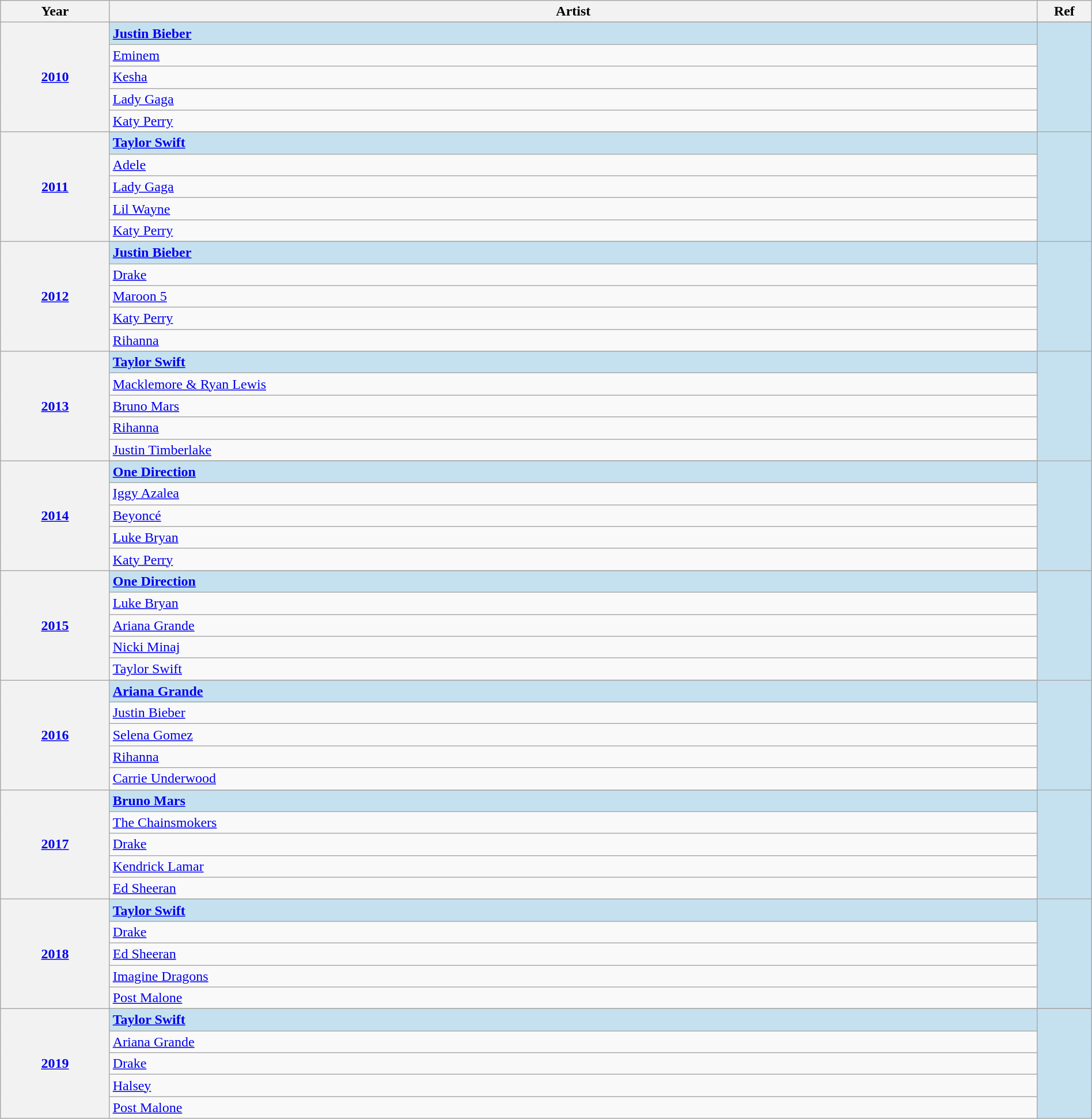<table class="wikitable" width="100%">
<tr>
<th width="10%">Year</th>
<th width="85%">Artist</th>
<th width="5%">Ref</th>
</tr>
<tr>
<th rowspan="6" align="center"><a href='#'>2010<br></a></th>
</tr>
<tr style="background:#c5e1f0">
<td><strong><a href='#'>Justin Bieber</a></strong></td>
<td rowspan="6" align="center"></td>
</tr>
<tr>
<td><a href='#'>Eminem</a></td>
</tr>
<tr>
<td><a href='#'>Kesha</a></td>
</tr>
<tr>
<td><a href='#'>Lady Gaga</a></td>
</tr>
<tr>
<td><a href='#'>Katy Perry</a></td>
</tr>
<tr>
<th rowspan="6" align="center"><a href='#'>2011<br></a></th>
</tr>
<tr style="background:#c5e1f0">
<td><strong><a href='#'>Taylor Swift</a></strong></td>
<td rowspan="6" align="center"></td>
</tr>
<tr>
<td><a href='#'>Adele</a></td>
</tr>
<tr>
<td><a href='#'>Lady Gaga</a></td>
</tr>
<tr>
<td><a href='#'>Lil Wayne</a></td>
</tr>
<tr>
<td><a href='#'>Katy Perry</a></td>
</tr>
<tr>
<th rowspan="6" align="center"><a href='#'>2012<br></a></th>
</tr>
<tr style="background:#c5e1f0">
<td><strong><a href='#'>Justin Bieber</a></strong></td>
<td rowspan="6" align="center"></td>
</tr>
<tr>
<td><a href='#'>Drake</a></td>
</tr>
<tr>
<td><a href='#'>Maroon 5</a></td>
</tr>
<tr>
<td><a href='#'>Katy Perry</a></td>
</tr>
<tr>
<td><a href='#'>Rihanna</a></td>
</tr>
<tr>
<th rowspan="6" align="center"><a href='#'>2013<br></a></th>
</tr>
<tr style="background:#c5e1f0">
<td><strong><a href='#'>Taylor Swift</a></strong></td>
<td rowspan="6" align="center"></td>
</tr>
<tr>
<td><a href='#'>Macklemore & Ryan Lewis</a></td>
</tr>
<tr>
<td><a href='#'>Bruno Mars</a></td>
</tr>
<tr>
<td><a href='#'>Rihanna</a></td>
</tr>
<tr>
<td><a href='#'>Justin Timberlake</a></td>
</tr>
<tr>
<th rowspan="6" align="center"><a href='#'>2014<br></a></th>
</tr>
<tr style="background:#c5e1f0">
<td><strong><a href='#'>One Direction</a></strong></td>
<td rowspan="6" align="center"></td>
</tr>
<tr>
<td><a href='#'>Iggy Azalea</a></td>
</tr>
<tr>
<td><a href='#'>Beyoncé</a></td>
</tr>
<tr>
<td><a href='#'>Luke Bryan</a></td>
</tr>
<tr>
<td><a href='#'>Katy Perry</a></td>
</tr>
<tr>
<th rowspan="6" align="center"><a href='#'>2015<br></a></th>
</tr>
<tr style="background:#c5e1f0">
<td><strong><a href='#'>One Direction</a></strong></td>
<td rowspan="6" align="center"></td>
</tr>
<tr>
<td><a href='#'>Luke Bryan</a></td>
</tr>
<tr>
<td><a href='#'>Ariana Grande</a></td>
</tr>
<tr>
<td><a href='#'>Nicki Minaj</a></td>
</tr>
<tr>
<td><a href='#'>Taylor Swift</a></td>
</tr>
<tr>
<th rowspan="6" align="center"><a href='#'>2016<br></a></th>
</tr>
<tr style="background:#c5e1f0">
<td><strong><a href='#'>Ariana Grande</a></strong></td>
<td rowspan="6" align="center"></td>
</tr>
<tr>
<td><a href='#'>Justin Bieber</a></td>
</tr>
<tr>
<td><a href='#'>Selena Gomez</a></td>
</tr>
<tr>
<td><a href='#'>Rihanna</a></td>
</tr>
<tr>
<td><a href='#'>Carrie Underwood</a></td>
</tr>
<tr>
<th rowspan="6" align="center"><a href='#'>2017<br></a></th>
</tr>
<tr style="background:#c5e1f0">
<td><strong><a href='#'>Bruno Mars</a></strong></td>
<td rowspan="6" align="center"></td>
</tr>
<tr>
<td><a href='#'>The Chainsmokers</a></td>
</tr>
<tr>
<td><a href='#'>Drake</a></td>
</tr>
<tr>
<td><a href='#'>Kendrick Lamar</a></td>
</tr>
<tr>
<td><a href='#'>Ed Sheeran</a></td>
</tr>
<tr>
<th rowspan="6" align="center"><a href='#'>2018<br></a></th>
</tr>
<tr style="background:#c5e1f0">
<td><strong><a href='#'>Taylor Swift</a></strong></td>
<td rowspan="5" align="center"></td>
</tr>
<tr>
<td><a href='#'>Drake</a></td>
</tr>
<tr>
<td><a href='#'>Ed Sheeran</a></td>
</tr>
<tr>
<td><a href='#'>Imagine Dragons</a></td>
</tr>
<tr>
<td><a href='#'>Post Malone</a></td>
</tr>
<tr>
<th rowspan="6" align="center"><a href='#'>2019<br></a></th>
</tr>
<tr style="background:#c5e1f0">
<td><strong><a href='#'>Taylor Swift</a></strong></td>
<td rowspan="6" align="center"></td>
</tr>
<tr>
<td><a href='#'>Ariana Grande</a></td>
</tr>
<tr>
<td><a href='#'>Drake</a></td>
</tr>
<tr>
<td><a href='#'>Halsey</a></td>
</tr>
<tr>
<td><a href='#'>Post Malone</a></td>
</tr>
</table>
